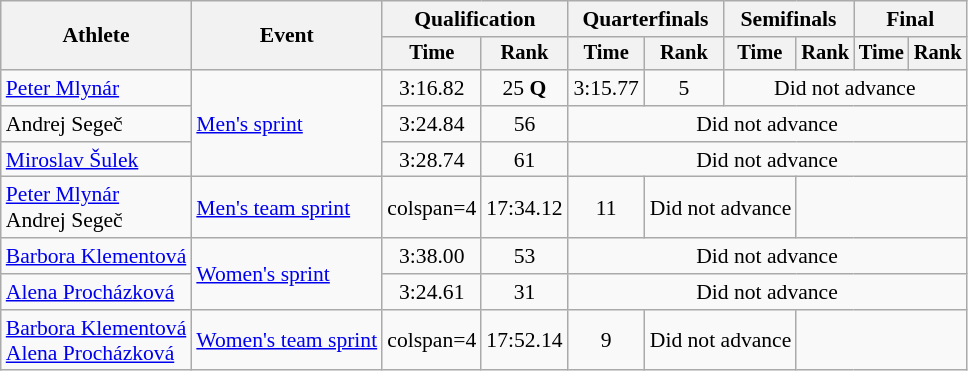<table class="wikitable" style="font-size:90%">
<tr>
<th rowspan=2>Athlete</th>
<th rowspan=2>Event</th>
<th colspan=2>Qualification</th>
<th colspan=2>Quarterfinals</th>
<th colspan=2>Semifinals</th>
<th colspan=2>Final</th>
</tr>
<tr style="font-size:95%">
<th>Time</th>
<th>Rank</th>
<th>Time</th>
<th>Rank</th>
<th>Time</th>
<th>Rank</th>
<th>Time</th>
<th>Rank</th>
</tr>
<tr align=center>
<td align=left><a href='#'>Peter Mlynár</a></td>
<td align=left rowspan=3><a href='#'>Men's sprint</a></td>
<td>3:16.82</td>
<td>25 <strong>Q</strong></td>
<td>3:15.77</td>
<td>5</td>
<td colspan=4>Did not advance</td>
</tr>
<tr align=center>
<td align=left>Andrej Segeč</td>
<td>3:24.84</td>
<td>56</td>
<td colspan=6>Did not advance</td>
</tr>
<tr align=center>
<td align=left><a href='#'>Miroslav Šulek</a></td>
<td>3:28.74</td>
<td>61</td>
<td colspan=6>Did not advance</td>
</tr>
<tr align=center>
<td align=left><a href='#'>Peter Mlynár</a><br>Andrej Segeč</td>
<td align=left><a href='#'>Men's team sprint</a></td>
<td>colspan=4 </td>
<td>17:34.12</td>
<td>11</td>
<td colspan=2>Did not advance</td>
</tr>
<tr align=center>
<td align=left><a href='#'>Barbora Klementová</a></td>
<td align=left rowspan=2><a href='#'>Women's sprint</a></td>
<td>3:38.00</td>
<td>53</td>
<td colspan=6>Did not advance</td>
</tr>
<tr align=center>
<td align=left><a href='#'>Alena Procházková</a></td>
<td>3:24.61</td>
<td>31</td>
<td colspan=6>Did not advance</td>
</tr>
<tr align=center>
<td align=left><a href='#'>Barbora Klementová</a><br><a href='#'>Alena Procházková</a></td>
<td align=left><a href='#'>Women's team sprint</a></td>
<td>colspan=4 </td>
<td>17:52.14</td>
<td>9</td>
<td colspan=2>Did not advance</td>
</tr>
</table>
